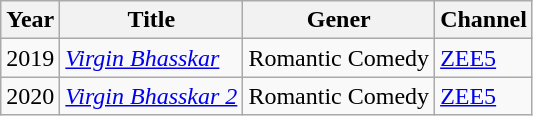<table class="wikitable">
<tr>
<th>Year</th>
<th>Title</th>
<th>Gener</th>
<th>Channel</th>
</tr>
<tr>
<td>2019</td>
<td><a href='#'><em>Virgin Bhasskar</em></a></td>
<td>Romantic Comedy</td>
<td><a href='#'>ZEE5</a></td>
</tr>
<tr>
<td>2020</td>
<td><a href='#'><em>Virgin Bhasskar 2</em></a></td>
<td>Romantic Comedy</td>
<td><a href='#'>ZEE5</a></td>
</tr>
</table>
